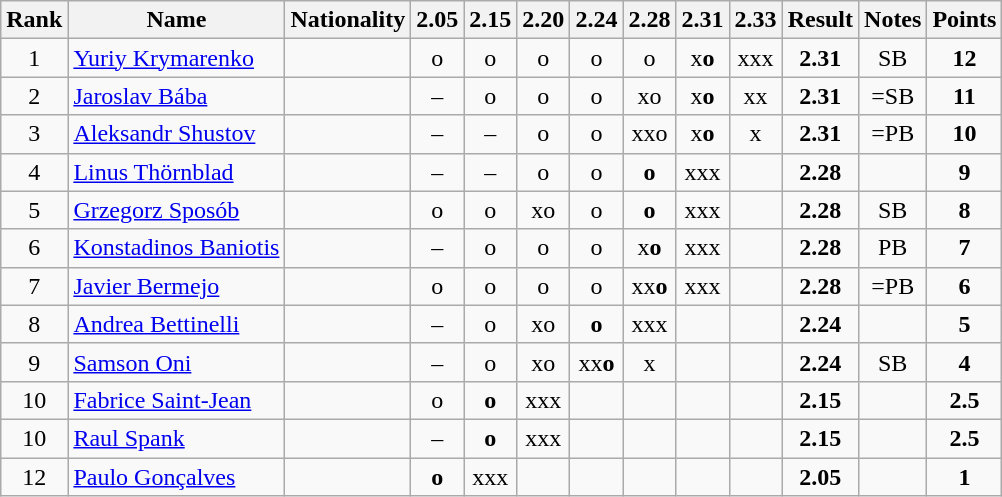<table class="wikitable sortable" style="text-align:center">
<tr>
<th>Rank</th>
<th>Name</th>
<th>Nationality</th>
<th>2.05</th>
<th>2.15</th>
<th>2.20</th>
<th>2.24</th>
<th>2.28</th>
<th>2.31</th>
<th>2.33</th>
<th>Result</th>
<th>Notes</th>
<th>Points</th>
</tr>
<tr>
<td>1</td>
<td align=left><a href='#'>Yuriy Krymarenko</a></td>
<td align=left></td>
<td>o</td>
<td>o</td>
<td>o</td>
<td>o</td>
<td>o</td>
<td>x<strong>o</strong></td>
<td>xxx</td>
<td><strong>2.31</strong></td>
<td>SB</td>
<td><strong>12</strong></td>
</tr>
<tr>
<td>2</td>
<td align=left><a href='#'>Jaroslav Bába</a></td>
<td align=left></td>
<td>–</td>
<td>o</td>
<td>o</td>
<td>o</td>
<td>xo</td>
<td>x<strong>o</strong></td>
<td>xx</td>
<td><strong>2.31</strong></td>
<td>=SB</td>
<td><strong>11</strong></td>
</tr>
<tr>
<td>3</td>
<td align=left><a href='#'>Aleksandr Shustov</a></td>
<td align=left></td>
<td>–</td>
<td>–</td>
<td>o</td>
<td>o</td>
<td>xxo</td>
<td>x<strong>o</strong></td>
<td>x</td>
<td><strong>2.31</strong></td>
<td>=PB</td>
<td><strong>10</strong></td>
</tr>
<tr>
<td>4</td>
<td align=left><a href='#'>Linus Thörnblad</a></td>
<td align=left></td>
<td>–</td>
<td>–</td>
<td>o</td>
<td>o</td>
<td><strong>o</strong></td>
<td>xxx</td>
<td></td>
<td><strong>2.28</strong></td>
<td></td>
<td><strong>9</strong></td>
</tr>
<tr>
<td>5</td>
<td align=left><a href='#'>Grzegorz Sposób</a></td>
<td align=left></td>
<td>o</td>
<td>o</td>
<td>xo</td>
<td>o</td>
<td><strong>o</strong></td>
<td>xxx</td>
<td></td>
<td><strong>2.28</strong></td>
<td>SB</td>
<td><strong>8</strong></td>
</tr>
<tr>
<td>6</td>
<td align=left><a href='#'>Konstadinos Baniotis</a></td>
<td align=left></td>
<td>–</td>
<td>o</td>
<td>o</td>
<td>o</td>
<td>x<strong>o</strong></td>
<td>xxx</td>
<td></td>
<td><strong>2.28</strong></td>
<td>PB</td>
<td><strong>7</strong></td>
</tr>
<tr>
<td>7</td>
<td align=left><a href='#'>Javier Bermejo</a></td>
<td align=left></td>
<td>o</td>
<td>o</td>
<td>o</td>
<td>o</td>
<td>xx<strong>o</strong></td>
<td>xxx</td>
<td></td>
<td><strong>2.28</strong></td>
<td>=PB</td>
<td><strong>6</strong></td>
</tr>
<tr>
<td>8</td>
<td align=left><a href='#'>Andrea Bettinelli</a></td>
<td align=left></td>
<td>–</td>
<td>o</td>
<td>xo</td>
<td><strong>o</strong></td>
<td>xxx</td>
<td></td>
<td></td>
<td><strong>2.24</strong></td>
<td></td>
<td><strong>5</strong></td>
</tr>
<tr>
<td>9</td>
<td align=left><a href='#'>Samson Oni</a></td>
<td align=left></td>
<td>–</td>
<td>o</td>
<td>xo</td>
<td>xx<strong>o</strong></td>
<td>x</td>
<td></td>
<td></td>
<td><strong>2.24</strong></td>
<td>SB</td>
<td><strong>4</strong></td>
</tr>
<tr>
<td>10</td>
<td align=left><a href='#'>Fabrice Saint-Jean</a></td>
<td align=left></td>
<td>o</td>
<td><strong>o</strong></td>
<td>xxx</td>
<td></td>
<td></td>
<td></td>
<td></td>
<td><strong>2.15</strong></td>
<td></td>
<td><strong>2.5</strong></td>
</tr>
<tr>
<td>10</td>
<td align=left><a href='#'>Raul Spank</a></td>
<td align=left></td>
<td>–</td>
<td><strong>o</strong></td>
<td>xxx</td>
<td></td>
<td></td>
<td></td>
<td></td>
<td><strong>2.15</strong></td>
<td></td>
<td><strong>2.5</strong></td>
</tr>
<tr>
<td>12</td>
<td align=left><a href='#'>Paulo Gonçalves</a></td>
<td align=left></td>
<td><strong>o</strong></td>
<td>xxx</td>
<td></td>
<td></td>
<td></td>
<td></td>
<td></td>
<td><strong>2.05</strong></td>
<td></td>
<td><strong>1</strong></td>
</tr>
</table>
